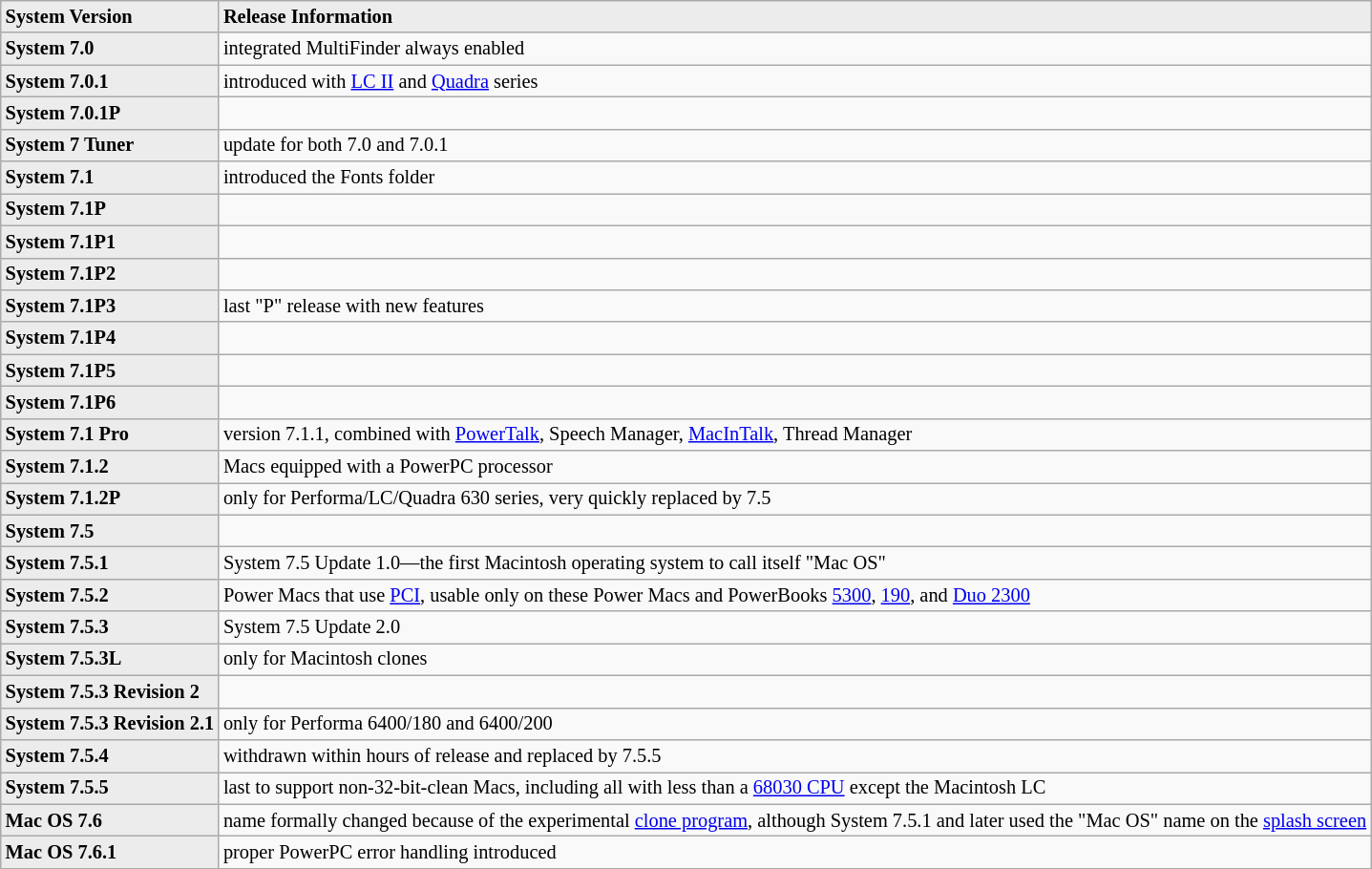<table border="1" cellpadding="1" cellspacing="0" style="font-size: 85%; border: gray solid 1px; border-collapse: collapse;" class="wikitable">
<tr>
<th style="background: #ececec; text-align:left;">System Version</th>
<th style="background: #ececec; text-align:left;">Release Information</th>
</tr>
<tr>
<th style="background: #ececec; text-align:left;">System 7.0</th>
<td>integrated MultiFinder always enabled</td>
</tr>
<tr>
<th style="background: #ececec; text-align:left;">System 7.0.1</th>
<td>introduced with <a href='#'>LC II</a> and <a href='#'>Quadra</a> series</td>
</tr>
<tr>
<th style="background: #ececec; text-align:left;">System 7.0.1P</th>
<td></td>
</tr>
<tr>
<th style="background: #ececec; text-align:left;">System 7 Tuner</th>
<td>update for both 7.0 and 7.0.1</td>
</tr>
<tr>
<th style="background: #ececec; text-align:left;">System 7.1</th>
<td>introduced the Fonts folder</td>
</tr>
<tr>
<th style="background: #ececec; text-align:left;">System 7.1P</th>
<td></td>
</tr>
<tr>
<th style="background: #ececec; text-align:left;">System 7.1P1</th>
<td></td>
</tr>
<tr>
<th style="background: #ececec; text-align:left;">System 7.1P2</th>
<td></td>
</tr>
<tr>
<th style="background: #ececec; text-align:left;">System 7.1P3</th>
<td>last "P" release with new features</td>
</tr>
<tr>
<th style="background: #ececec; text-align:left;">System 7.1P4</th>
<td></td>
</tr>
<tr>
<th style="background: #ececec; text-align:left;">System 7.1P5</th>
<td></td>
</tr>
<tr>
<th style="background: #ececec; text-align:left;">System 7.1P6</th>
<td></td>
</tr>
<tr>
<th style="background: #ececec; text-align:left;">System 7.1 Pro</th>
<td>version 7.1.1, combined with <a href='#'>PowerTalk</a>, Speech Manager, <a href='#'>MacInTalk</a>, Thread Manager</td>
</tr>
<tr>
<th style="background: #ececec; text-align:left;">System 7.1.2</th>
<td first version for Apple Macintosh>Macs equipped with a PowerPC processor</td>
</tr>
<tr>
<th style="background: #ececec; text-align:left;">System 7.1.2P</th>
<td>only for Performa/LC/Quadra 630 series, very quickly replaced by 7.5</td>
</tr>
<tr>
<th style="background: #ececec; text-align:left;">System 7.5</th>
<td></td>
</tr>
<tr>
<th style="background: #ececec; text-align:left;">System 7.5.1</th>
<td>System 7.5 Update 1.0—the first Macintosh operating system to call itself "Mac OS"</td>
</tr>
<tr>
<th style="background: #ececec; text-align:left;">System 7.5.2</th>
<td first version for Power Macintosh>Power Macs that use <a href='#'>PCI</a>, usable only on these Power Macs and PowerBooks <a href='#'>5300</a>, <a href='#'>190</a>, and <a href='#'>Duo 2300</a></td>
</tr>
<tr>
<th style="background: #ececec; text-align:left;">System 7.5.3</th>
<td>System 7.5 Update 2.0</td>
</tr>
<tr>
<th style="background: #ececec; text-align:left;">System 7.5.3L</th>
<td>only for Macintosh clones</td>
</tr>
<tr>
<th style="background: #ececec; text-align:left;">System 7.5.3 Revision 2</th>
<td></td>
</tr>
<tr>
<th style="background: #ececec; text-align:left;">System 7.5.3 Revision 2.1</th>
<td>only for Performa 6400/180 and 6400/200</td>
</tr>
<tr>
<th style="background: #ececec; text-align:left;">System 7.5.4</th>
<td>withdrawn within hours of release and replaced by 7.5.5</td>
</tr>
<tr>
<th style="background: #ececec; text-align:left;">System 7.5.5</th>
<td>last to support non-32-bit-clean Macs, including all with less than a <a href='#'>68030 CPU</a> except the Macintosh LC</td>
</tr>
<tr>
<th style="background: #ececec; text-align:left;">Mac OS 7.6</th>
<td>name formally changed because of the experimental <a href='#'>clone program</a>, although System 7.5.1 and later used the "Mac OS" name on the <a href='#'>splash screen</a></td>
</tr>
<tr>
<th style="background: #ececec; text-align:left;">Mac OS 7.6.1</th>
<td>proper PowerPC error handling introduced</td>
</tr>
</table>
